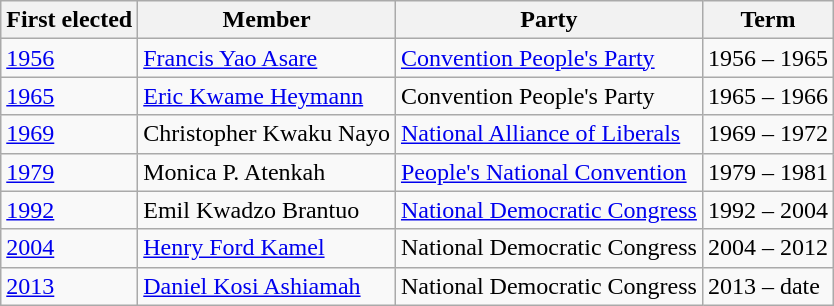<table class="wikitable">
<tr>
<th>First elected</th>
<th>Member</th>
<th>Party</th>
<th>Term</th>
</tr>
<tr>
<td><a href='#'>1956</a></td>
<td><a href='#'>Francis Yao Asare</a></td>
<td><a href='#'>Convention People's Party</a></td>
<td>1956 – 1965</td>
</tr>
<tr>
<td><a href='#'>1965</a></td>
<td><a href='#'>Eric Kwame Heymann</a></td>
<td>Convention People's Party</td>
<td>1965 – 1966</td>
</tr>
<tr>
<td><a href='#'>1969</a></td>
<td>Christopher Kwaku Nayo</td>
<td><a href='#'>National Alliance of Liberals</a></td>
<td>1969 – 1972</td>
</tr>
<tr>
<td><a href='#'>1979</a></td>
<td>Monica P. Atenkah</td>
<td><a href='#'>People's National Convention</a></td>
<td>1979 – 1981</td>
</tr>
<tr>
<td><a href='#'>1992</a></td>
<td>Emil Kwadzo Brantuo</td>
<td><a href='#'>National Democratic Congress</a></td>
<td>1992 – 2004</td>
</tr>
<tr>
<td><a href='#'>2004</a></td>
<td><a href='#'>Henry Ford Kamel</a></td>
<td>National Democratic Congress</td>
<td>2004 – 2012</td>
</tr>
<tr>
<td><a href='#'>2013</a></td>
<td><a href='#'>Daniel Kosi Ashiamah</a></td>
<td>National Democratic Congress</td>
<td>2013 – date</td>
</tr>
</table>
